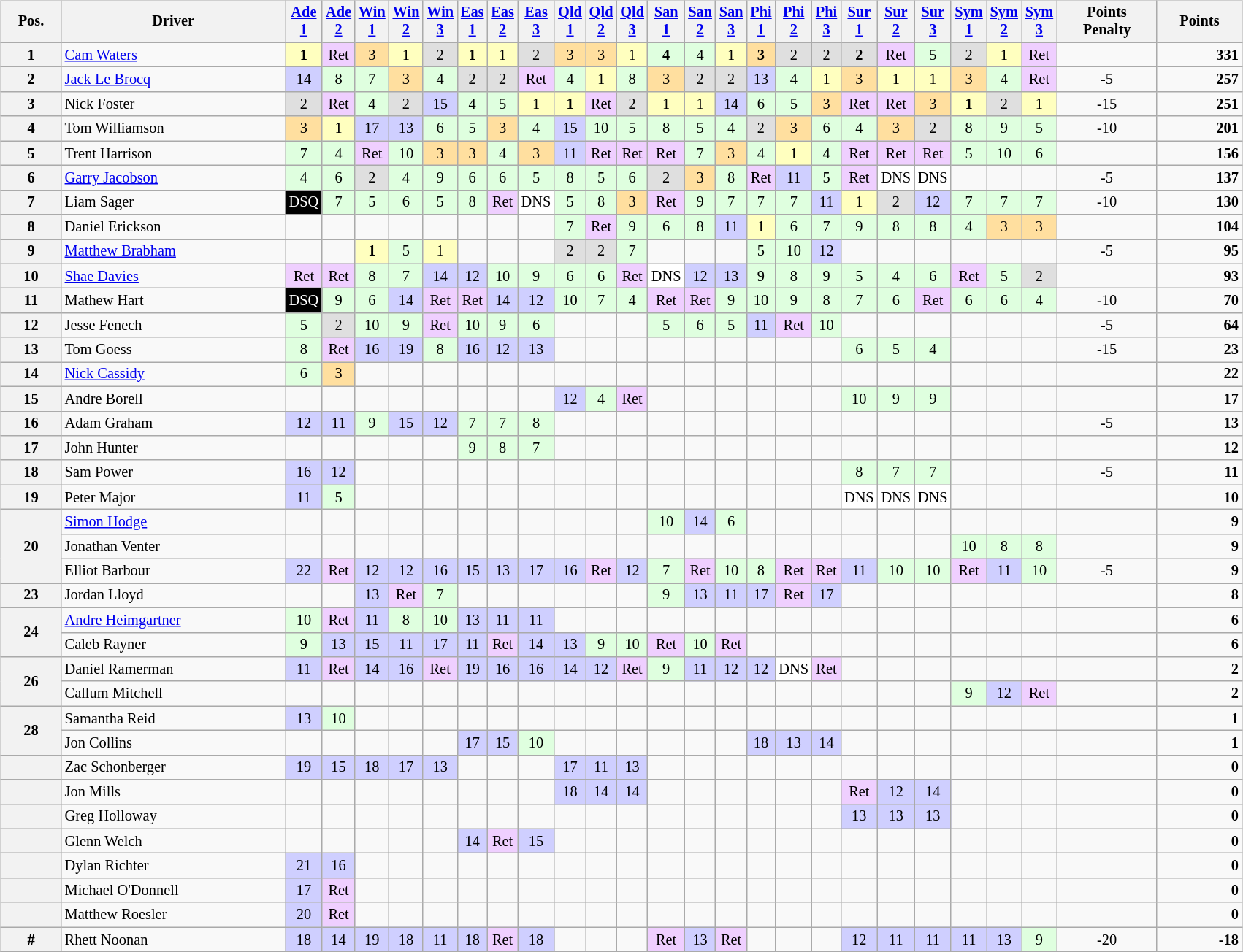<table>
<tr>
<td><br><table class="wikitable" style="font-size: 85%">
<tr valign="top">
<th valign="middle">Pos.</th>
<th valign="middle">Driver</th>
<th width="2%"><a href='#'>Ade 1</a></th>
<th width="2%"><a href='#'>Ade 2</a></th>
<th width="2%"><a href='#'>Win 1</a></th>
<th width="2%"><a href='#'>Win 2</a></th>
<th width="2%"><a href='#'>Win 3</a></th>
<th width="2%"><a href='#'>Eas 1</a></th>
<th width="2%"><a href='#'>Eas 2</a></th>
<th width="2%"><a href='#'>Eas 3</a></th>
<th width="2%"><a href='#'>Qld 1</a></th>
<th width="2%"><a href='#'>Qld 2</a></th>
<th width="2%"><a href='#'>Qld 3</a></th>
<th width="2%"><a href='#'>San 1</a></th>
<th width="2%"><a href='#'>San 2</a></th>
<th width="2%"><a href='#'>San 3</a></th>
<th width="2%"><a href='#'>Phi 1</a></th>
<th width="2%"><a href='#'>Phi 2</a></th>
<th width="2%"><a href='#'>Phi 3</a></th>
<th width="2%"><a href='#'>Sur 1</a></th>
<th width="2%"><a href='#'>Sur 2</a></th>
<th width="2%"><a href='#'>Sur 3</a></th>
<th width="2%"><a href='#'>Sym 1</a></th>
<th width="2%"><a href='#'>Sym 2</a></th>
<th width="2%"><a href='#'>Sym 3</a></th>
<th valign="middle">Points<br>Penalty</th>
<th valign="middle">Points</th>
</tr>
<tr>
<th>1</th>
<td><a href='#'>Cam Waters</a></td>
<td style="background:#ffffbf;" align="center"><strong>1</strong></td>
<td style="background:#efcfff;" align="center">Ret</td>
<td style="background:#ffdf9f;" align="center">3</td>
<td style="background:#ffffbf;" align="center">1</td>
<td style="background:#dfdfdf;" align="center">2</td>
<td style="background:#ffffbf;" align="center"><strong>1</strong></td>
<td style="background:#ffffbf;" align="center">1</td>
<td style="background:#dfdfdf;" align="center">2</td>
<td style="background:#ffdf9f;" align="center">3</td>
<td style="background:#ffdf9f;" align="center">3</td>
<td style="background:#ffffbf;" align="center">1</td>
<td style="background:#dfffdf;" align="center"><strong>4</strong></td>
<td style="background:#dfffdf;" align="center">4</td>
<td style="background:#ffffbf;" align="center">1</td>
<td style="background:#ffdf9f;" align="center"><strong>3</strong></td>
<td style="background:#dfdfdf;" align="center">2</td>
<td style="background:#dfdfdf;" align="center">2</td>
<td style="background:#dfdfdf;" align="center"><strong>2</strong></td>
<td style="background:#efcfff;" align="center">Ret</td>
<td style="background:#dfffdf;" align="center">5</td>
<td style="background:#dfdfdf;" align="center">2</td>
<td style="background:#ffffbf;" align="center">1</td>
<td style="background:#efcfff;" align="center">Ret</td>
<td align="center"></td>
<td align="right"><strong>331</strong></td>
</tr>
<tr>
<th>2</th>
<td><a href='#'>Jack Le Brocq</a></td>
<td style="background:#cfcfff;" align="center">14</td>
<td style="background:#dfffdf;" align="center">8</td>
<td style="background:#dfffdf;" align="center">7</td>
<td style="background:#ffdf9f;" align="center">3</td>
<td style="background:#dfffdf;" align="center">4</td>
<td style="background:#dfdfdf;" align="center">2</td>
<td style="background:#dfdfdf;" align="center">2</td>
<td style="background:#efcfff;" align="center">Ret</td>
<td style="background:#dfffdf;" align="center">4</td>
<td style="background:#ffffbf;" align="center">1</td>
<td style="background:#dfffdf;" align="center">8</td>
<td style="background:#ffdf9f;" align="center">3</td>
<td style="background:#dfdfdf;" align="center">2</td>
<td style="background:#dfdfdf;" align="center">2</td>
<td style="background:#cfcfff;" align="center">13</td>
<td style="background:#dfffdf;" align="center">4</td>
<td style="background:#ffffbf;" align="center">1</td>
<td style="background:#ffdf9f;" align="center">3</td>
<td style="background:#ffffbf;" align="center">1</td>
<td style="background:#ffffbf;" align="center">1</td>
<td style="background:#ffdf9f;" align="center">3</td>
<td style="background:#dfffdf;" align="center">4</td>
<td style="background:#efcfff;" align="center">Ret</td>
<td align="center">-5</td>
<td align="right"><strong>257</strong></td>
</tr>
<tr>
<th>3</th>
<td>Nick Foster</td>
<td style="background:#dfdfdf;" align="center">2</td>
<td style="background:#efcfff;" align="center">Ret</td>
<td style="background:#dfffdf;" align="center">4</td>
<td style="background:#dfdfdf;" align="center">2</td>
<td style="background:#cfcfff;" align="center">15</td>
<td style="background:#dfffdf;" align="center">4</td>
<td style="background:#dfffdf;" align="center">5</td>
<td style="background:#ffffbf;" align="center">1</td>
<td style="background:#ffffbf;" align="center"><strong>1</strong></td>
<td style="background:#efcfff;" align="center">Ret</td>
<td style="background:#dfdfdf;" align="center">2</td>
<td style="background:#ffffbf;" align="center">1</td>
<td style="background:#ffffbf;" align="center">1</td>
<td style="background:#cfcfff;" align="center">14</td>
<td style="background:#dfffdf;" align="center">6</td>
<td style="background:#dfffdf;" align="center">5</td>
<td style="background:#ffdf9f;" align="center">3</td>
<td style="background:#efcfff;" align="center">Ret</td>
<td style="background:#efcfff;" align="center">Ret</td>
<td style="background:#ffdf9f;" align="center">3</td>
<td style="background:#ffffbf;" align="center"><strong>1</strong></td>
<td style="background:#dfdfdf;" align="center">2</td>
<td style="background:#ffffbf;" align="center">1</td>
<td align="center">-15</td>
<td align="right"><strong>251</strong></td>
</tr>
<tr>
<th>4</th>
<td>Tom Williamson</td>
<td style="background:#ffdf9f;" align="center">3</td>
<td style="background:#ffffbf;" align="center">1</td>
<td style="background:#cfcfff;" align="center">17</td>
<td style="background:#cfcfff;" align="center">13</td>
<td style="background:#dfffdf;" align="center">6</td>
<td style="background:#dfffdf;" align="center">5</td>
<td style="background:#ffdf9f;" align="center">3</td>
<td style="background:#dfffdf;" align="center">4</td>
<td style="background:#cfcfff;" align="center">15</td>
<td style="background:#dfffdf;" align="center">10</td>
<td style="background:#dfffdf;" align="center">5</td>
<td style="background:#dfffdf;" align="center">8</td>
<td style="background:#dfffdf;" align="center">5</td>
<td style="background:#dfffdf;" align="center">4</td>
<td style="background:#dfdfdf;" align="center">2</td>
<td style="background:#ffdf9f;" align="center">3</td>
<td style="background:#dfffdf;" align="center">6</td>
<td style="background:#dfffdf;" align="center">4</td>
<td style="background:#ffdf9f;" align="center">3</td>
<td style="background:#dfdfdf;" align="center">2</td>
<td style="background:#dfffdf;" align="center">8</td>
<td style="background:#dfffdf;" align="center">9</td>
<td style="background:#dfffdf;" align="center">5</td>
<td align="center">-10</td>
<td align="right"><strong>201</strong></td>
</tr>
<tr>
<th>5</th>
<td>Trent Harrison</td>
<td style="background:#dfffdf;" align="center">7</td>
<td style="background:#dfffdf;" align="center">4</td>
<td style="background:#efcfff;" align="center">Ret</td>
<td style="background:#dfffdf;" align="center">10</td>
<td style="background:#ffdf9f;" align="center">3</td>
<td style="background:#ffdf9f;" align="center">3</td>
<td style="background:#dfffdf;" align="center">4</td>
<td style="background:#ffdf9f;" align="center">3</td>
<td style="background:#cfcfff;" align="center">11</td>
<td style="background:#efcfff;" align="center">Ret</td>
<td style="background:#efcfff;" align="center">Ret</td>
<td style="background:#efcfff;" align="center">Ret</td>
<td style="background:#dfffdf;" align="center">7</td>
<td style="background:#ffdf9f;" align="center">3</td>
<td style="background:#dfffdf;" align="center">4</td>
<td style="background:#ffffbf;" align="center">1</td>
<td style="background:#dfffdf;" align="center">4</td>
<td style="background:#efcfff;" align="center">Ret</td>
<td style="background:#efcfff;" align="center">Ret</td>
<td style="background:#efcfff;" align="center">Ret</td>
<td style="background:#dfffdf;" align="center">5</td>
<td style="background:#dfffdf;" align="center">10</td>
<td style="background:#dfffdf;" align="center">6</td>
<td align="center"></td>
<td align="right"><strong>156</strong></td>
</tr>
<tr>
<th>6</th>
<td><a href='#'>Garry Jacobson</a></td>
<td style="background:#dfffdf;" align="center">4</td>
<td style="background:#dfffdf;" align="center">6</td>
<td style="background:#dfdfdf;" align="center">2</td>
<td style="background:#dfffdf;" align="center">4</td>
<td style="background:#dfffdf;" align="center">9</td>
<td style="background:#dfffdf;" align="center">6</td>
<td style="background:#dfffdf;" align="center">6</td>
<td style="background:#dfffdf;" align="center">5</td>
<td style="background:#dfffdf;" align="center">8</td>
<td style="background:#dfffdf;" align="center">5</td>
<td style="background:#dfffdf;" align="center">6</td>
<td style="background:#dfdfdf;" align="center">2</td>
<td style="background:#ffdf9f;" align="center">3</td>
<td style="background:#dfffdf;" align="center">8</td>
<td style="background:#efcfff;" align="center">Ret</td>
<td style="background:#cfcfff;" align="center">11</td>
<td style="background:#dfffdf;" align="center">5</td>
<td style="background:#efcfff;" align="center">Ret</td>
<td style="background:#ffffff;" align="center">DNS</td>
<td style="background:#ffffff;" align="center">DNS</td>
<td></td>
<td></td>
<td></td>
<td align="center">-5</td>
<td align="right"><strong>137</strong></td>
</tr>
<tr>
<th>7</th>
<td>Liam Sager</td>
<td style="background:#000000; color:white;">DSQ</td>
<td style="background:#dfffdf;" align="center">7</td>
<td style="background:#dfffdf;" align="center">5</td>
<td style="background:#dfffdf;" align="center">6</td>
<td style="background:#dfffdf;" align="center">5</td>
<td style="background:#dfffdf;" align="center">8</td>
<td style="background:#efcfff;" align="center">Ret</td>
<td style="background:#ffffff;" align="center">DNS</td>
<td style="background:#dfffdf;" align="center">5</td>
<td style="background:#dfffdf;" align="center">8</td>
<td style="background:#ffdf9f;" align="center">3</td>
<td style="background:#efcfff;" align="center">Ret</td>
<td style="background:#dfffdf;" align="center">9</td>
<td style="background:#dfffdf;" align="center">7</td>
<td style="background:#dfffdf;" align="center">7</td>
<td style="background:#dfffdf;" align="center">7</td>
<td style="background:#cfcfff;" align="center">11</td>
<td style="background:#ffffbf;" align="center">1</td>
<td style="background:#dfdfdf;" align="center">2</td>
<td style="background:#cfcfff;" align="center">12</td>
<td style="background:#dfffdf;" align="center">7</td>
<td style="background:#dfffdf;" align="center">7</td>
<td style="background:#dfffdf;" align="center">7</td>
<td align="center">-10</td>
<td align="right"><strong>130</strong></td>
</tr>
<tr>
<th>8</th>
<td>Daniel Erickson</td>
<td></td>
<td></td>
<td></td>
<td></td>
<td></td>
<td></td>
<td></td>
<td></td>
<td style="background:#dfffdf;" align="center">7</td>
<td style="background:#efcfff;" align="center">Ret</td>
<td style="background:#dfffdf;" align="center">9</td>
<td style="background:#dfffdf;" align="center">6</td>
<td style="background:#dfffdf;" align="center">8</td>
<td style="background:#cfcfff;" align="center">11</td>
<td style="background:#ffffbf;" align="center">1</td>
<td style="background:#dfffdf;" align="center">6</td>
<td style="background:#dfffdf;" align="center">7</td>
<td style="background:#dfffdf;" align="center">9</td>
<td style="background:#dfffdf;" align="center">8</td>
<td style="background:#dfffdf;" align="center">8</td>
<td style="background:#dfffdf;" align="center">4</td>
<td style="background:#ffdf9f;" align="center">3</td>
<td style="background:#ffdf9f;" align="center">3</td>
<td align="center"></td>
<td align="right"><strong>104</strong></td>
</tr>
<tr>
<th>9</th>
<td><a href='#'>Matthew Brabham</a></td>
<td></td>
<td></td>
<td style="background:#ffffbf;" align="center"><strong>1</strong></td>
<td style="background:#dfffdf;" align="center">5</td>
<td style="background:#ffffbf;" align="center">1</td>
<td></td>
<td></td>
<td></td>
<td style="background:#dfdfdf;" align="center">2</td>
<td style="background:#dfdfdf;" align="center">2</td>
<td style="background:#dfffdf;" align="center">7</td>
<td></td>
<td></td>
<td></td>
<td style="background:#dfffdf;" align="center">5</td>
<td style="background:#dfffdf;" align="center">10</td>
<td style="background:#cfcfff;" align="center">12</td>
<td></td>
<td></td>
<td></td>
<td></td>
<td></td>
<td></td>
<td align="center">-5</td>
<td align="right"><strong>95</strong></td>
</tr>
<tr>
<th>10</th>
<td><a href='#'>Shae Davies</a></td>
<td style="background:#efcfff;" align="center">Ret</td>
<td style="background:#efcfff;" align="center">Ret</td>
<td style="background:#dfffdf;" align="center">8</td>
<td style="background:#dfffdf;" align="center">7</td>
<td style="background:#cfcfff;" align="center">14</td>
<td style="background:#cfcfff;" align="center">12</td>
<td style="background:#dfffdf;" align="center">10</td>
<td style="background:#dfffdf;" align="center">9</td>
<td style="background:#dfffdf;" align="center">6</td>
<td style="background:#dfffdf;" align="center">6</td>
<td style="background:#efcfff;" align="center">Ret</td>
<td style="background:#ffffff;" align="center">DNS</td>
<td style="background:#cfcfff;" align="center">12</td>
<td style="background:#cfcfff;" align="center">13</td>
<td style="background:#dfffdf;" align="center">9</td>
<td style="background:#dfffdf;" align="center">8</td>
<td style="background:#dfffdf;" align="center">9</td>
<td style="background:#dfffdf;" align="center">5</td>
<td style="background:#dfffdf;" align="center">4</td>
<td style="background:#dfffdf;" align="center">6</td>
<td style="background:#efcfff;" align="center">Ret</td>
<td style="background:#dfffdf;" align="center">5</td>
<td style="background:#dfdfdf;" align="center">2</td>
<td align="center"></td>
<td align="right"><strong>93</strong></td>
</tr>
<tr>
<th>11</th>
<td>Mathew Hart</td>
<td style="background:#000000; color:white;">DSQ</td>
<td style="background:#dfffdf;" align="center">9</td>
<td style="background:#dfffdf;" align="center">6</td>
<td style="background:#cfcfff;" align="center">14</td>
<td style="background:#efcfff;" align="center">Ret</td>
<td style="background:#efcfff;" align="center">Ret</td>
<td style="background:#cfcfff;" align="center">14</td>
<td style="background:#cfcfff;" align="center">12</td>
<td style="background:#dfffdf;" align="center">10</td>
<td style="background:#dfffdf;" align="center">7</td>
<td style="background:#dfffdf;" align="center">4</td>
<td style="background:#efcfff;" align="center">Ret</td>
<td style="background:#efcfff;" align="center">Ret</td>
<td style="background:#dfffdf;" align="center">9</td>
<td style="background:#dfffdf;" align="center">10</td>
<td style="background:#dfffdf;" align="center">9</td>
<td style="background:#dfffdf;" align="center">8</td>
<td style="background:#dfffdf;" align="center">7</td>
<td style="background:#dfffdf;" align="center">6</td>
<td style="background:#efcfff;" align="center">Ret</td>
<td style="background:#dfffdf;" align="center">6</td>
<td style="background:#dfffdf;" align="center">6</td>
<td style="background:#dfffdf;" align="center">4</td>
<td align="center">-10</td>
<td align="right"><strong>70</strong></td>
</tr>
<tr>
<th>12</th>
<td>Jesse Fenech</td>
<td style="background:#dfffdf;" align="center">5</td>
<td style="background:#dfdfdf;" align="center">2</td>
<td style="background:#dfffdf;" align="center">10</td>
<td style="background:#dfffdf;" align="center">9</td>
<td style="background:#efcfff;" align="center">Ret</td>
<td style="background:#dfffdf;" align="center">10</td>
<td style="background:#dfffdf;" align="center">9</td>
<td style="background:#dfffdf;" align="center">6</td>
<td></td>
<td></td>
<td></td>
<td style="background:#dfffdf;" align="center">5</td>
<td style="background:#dfffdf;" align="center">6</td>
<td style="background:#dfffdf;" align="center">5</td>
<td style="background:#cfcfff;" align="center">11</td>
<td style="background:#efcfff;" align="center">Ret</td>
<td style="background:#dfffdf;" align="center">10</td>
<td></td>
<td></td>
<td></td>
<td></td>
<td></td>
<td></td>
<td align="center">-5</td>
<td align="right"><strong>64</strong></td>
</tr>
<tr>
<th>13</th>
<td>Tom Goess</td>
<td style="background:#dfffdf;" align="center">8</td>
<td style="background:#efcfff;" align="center">Ret</td>
<td style="background:#cfcfff;" align="center">16</td>
<td style="background:#cfcfff;" align="center">19</td>
<td style="background:#dfffdf;" align="center">8</td>
<td style="background:#cfcfff;" align="center">16</td>
<td style="background:#cfcfff;" align="center">12</td>
<td style="background:#cfcfff;" align="center">13</td>
<td></td>
<td></td>
<td></td>
<td></td>
<td></td>
<td></td>
<td></td>
<td></td>
<td></td>
<td style="background:#dfffdf;" align="center">6</td>
<td style="background:#dfffdf;" align="center">5</td>
<td style="background:#dfffdf;" align="center">4</td>
<td></td>
<td></td>
<td></td>
<td align="center">-15</td>
<td align="right"><strong>23</strong></td>
</tr>
<tr>
<th>14</th>
<td><a href='#'>Nick Cassidy</a></td>
<td style="background:#dfffdf;" align="center">6</td>
<td style="background:#ffdf9f;" align="center">3</td>
<td></td>
<td></td>
<td></td>
<td></td>
<td></td>
<td></td>
<td></td>
<td></td>
<td></td>
<td></td>
<td></td>
<td></td>
<td></td>
<td></td>
<td></td>
<td></td>
<td></td>
<td></td>
<td></td>
<td></td>
<td></td>
<td align="center"></td>
<td align="right"><strong>22</strong></td>
</tr>
<tr>
<th>15</th>
<td>Andre Borell</td>
<td></td>
<td></td>
<td></td>
<td></td>
<td></td>
<td></td>
<td></td>
<td></td>
<td style="background:#cfcfff;" align="center">12</td>
<td style="background:#dfffdf;" align="center">4</td>
<td style="background:#efcfff;" align="center">Ret</td>
<td></td>
<td></td>
<td></td>
<td></td>
<td></td>
<td></td>
<td style="background:#dfffdf;" align="center">10</td>
<td style="background:#dfffdf;" align="center">9</td>
<td style="background:#dfffdf;" align="center">9</td>
<td></td>
<td></td>
<td></td>
<td align="center"></td>
<td align="right"><strong>17</strong></td>
</tr>
<tr>
<th>16</th>
<td>Adam Graham</td>
<td style="background:#cfcfff;" align="center">12</td>
<td style="background:#cfcfff;" align="center">11</td>
<td style="background:#dfffdf;" align="center">9</td>
<td style="background:#cfcfff;" align="center">15</td>
<td style="background:#cfcfff;" align="center">12</td>
<td style="background:#dfffdf;" align="center">7</td>
<td style="background:#dfffdf;" align="center">7</td>
<td style="background:#dfffdf;" align="center">8</td>
<td></td>
<td></td>
<td></td>
<td></td>
<td></td>
<td></td>
<td></td>
<td></td>
<td></td>
<td></td>
<td></td>
<td></td>
<td></td>
<td></td>
<td></td>
<td align="center">-5</td>
<td align="right"><strong>13</strong></td>
</tr>
<tr>
<th>17</th>
<td>John Hunter</td>
<td></td>
<td></td>
<td></td>
<td></td>
<td></td>
<td style="background:#dfffdf;" align="center">9</td>
<td style="background:#dfffdf;" align="center">8</td>
<td style="background:#dfffdf;" align="center">7</td>
<td></td>
<td></td>
<td></td>
<td></td>
<td></td>
<td></td>
<td></td>
<td></td>
<td></td>
<td></td>
<td></td>
<td></td>
<td></td>
<td></td>
<td></td>
<td align="center"></td>
<td align="right"><strong>12</strong></td>
</tr>
<tr>
<th>18</th>
<td>Sam Power</td>
<td style="background:#cfcfff;" align="center">16</td>
<td style="background:#cfcfff;" align="center">12</td>
<td></td>
<td></td>
<td></td>
<td></td>
<td></td>
<td></td>
<td></td>
<td></td>
<td></td>
<td></td>
<td></td>
<td></td>
<td></td>
<td></td>
<td></td>
<td style="background:#dfffdf;" align="center">8</td>
<td style="background:#dfffdf;" align="center">7</td>
<td style="background:#dfffdf;" align="center">7</td>
<td></td>
<td></td>
<td></td>
<td align="center">-5</td>
<td align="right"><strong>11</strong></td>
</tr>
<tr>
<th>19</th>
<td>Peter Major</td>
<td style="background:#cfcfff;" align="center">11</td>
<td style="background:#dfffdf;" align="center">5</td>
<td></td>
<td></td>
<td></td>
<td></td>
<td></td>
<td></td>
<td></td>
<td></td>
<td></td>
<td></td>
<td></td>
<td></td>
<td></td>
<td></td>
<td></td>
<td style="background:#ffffff;" align="center">DNS</td>
<td style="background:#ffffff;" align="center">DNS</td>
<td style="background:#ffffff;" align="center">DNS</td>
<td></td>
<td></td>
<td></td>
<td align="center"></td>
<td align="right"><strong>10</strong></td>
</tr>
<tr>
<th rowspan=3>20</th>
<td><a href='#'>Simon Hodge</a></td>
<td></td>
<td></td>
<td></td>
<td></td>
<td></td>
<td></td>
<td></td>
<td></td>
<td></td>
<td></td>
<td></td>
<td style="background:#dfffdf;" align="center">10</td>
<td style="background:#cfcfff;" align="center">14</td>
<td style="background:#dfffdf;" align="center">6</td>
<td></td>
<td></td>
<td></td>
<td></td>
<td></td>
<td></td>
<td></td>
<td></td>
<td></td>
<td align="center"></td>
<td align="right"><strong>9</strong></td>
</tr>
<tr>
<td>Jonathan Venter</td>
<td></td>
<td></td>
<td></td>
<td></td>
<td></td>
<td></td>
<td></td>
<td></td>
<td></td>
<td></td>
<td></td>
<td></td>
<td></td>
<td></td>
<td></td>
<td></td>
<td></td>
<td></td>
<td></td>
<td></td>
<td style="background:#dfffdf;" align="center">10</td>
<td style="background:#dfffdf;" align="center">8</td>
<td style="background:#dfffdf;" align="center">8</td>
<td align="center"></td>
<td align="right"><strong>9</strong></td>
</tr>
<tr>
<td>Elliot Barbour</td>
<td style="background:#cfcfff;" align="center">22</td>
<td style="background:#efcfff;" align="center">Ret</td>
<td style="background:#cfcfff;" align="center">12</td>
<td style="background:#cfcfff;" align="center">12</td>
<td style="background:#cfcfff;" align="center">16</td>
<td style="background:#cfcfff;" align="center">15</td>
<td style="background:#cfcfff;" align="center">13</td>
<td style="background:#cfcfff;" align="center">17</td>
<td style="background:#cfcfff;" align="center">16</td>
<td style="background:#efcfff;" align="center">Ret</td>
<td style="background:#cfcfff;" align="center">12</td>
<td style="background:#dfffdf;" align="center">7</td>
<td style="background:#efcfff;" align="center">Ret</td>
<td style="background:#dfffdf;" align="center">10</td>
<td style="background:#dfffdf;" align="center">8</td>
<td style="background:#efcfff;" align="center">Ret</td>
<td style="background:#efcfff;" align="center">Ret</td>
<td style="background:#cfcfff;" align="center">11</td>
<td style="background:#dfffdf;" align="center">10</td>
<td style="background:#dfffdf;" align="center">10</td>
<td style="background:#efcfff;" align="center">Ret</td>
<td style="background:#cfcfff;" align="center">11</td>
<td style="background:#dfffdf;" align="center">10</td>
<td align="center">-5</td>
<td align="right"><strong>9</strong></td>
</tr>
<tr>
<th>23</th>
<td>Jordan Lloyd</td>
<td></td>
<td></td>
<td style="background:#cfcfff;" align="center">13</td>
<td style="background:#efcfff;" align="center">Ret</td>
<td style="background:#dfffdf;" align="center">7</td>
<td></td>
<td></td>
<td></td>
<td></td>
<td></td>
<td></td>
<td style="background:#dfffdf;" align="center">9</td>
<td style="background:#cfcfff;" align="center">13</td>
<td style="background:#cfcfff;" align="center">11</td>
<td style="background:#cfcfff;" align="center">17</td>
<td style="background:#efcfff;" align="center">Ret</td>
<td style="background:#cfcfff;" align="center">17</td>
<td></td>
<td></td>
<td></td>
<td></td>
<td></td>
<td></td>
<td align="center"></td>
<td align="right"><strong>8</strong></td>
</tr>
<tr>
<th rowspan=2>24</th>
<td><a href='#'>Andre Heimgartner</a></td>
<td style="background:#dfffdf;" align="center">10</td>
<td style="background:#efcfff;" align="center">Ret</td>
<td style="background:#cfcfff;" align="center">11</td>
<td style="background:#dfffdf;" align="center">8</td>
<td style="background:#dfffdf;" align="center">10</td>
<td style="background:#cfcfff;" align="center">13</td>
<td style="background:#cfcfff;" align="center">11</td>
<td style="background:#cfcfff;" align="center">11</td>
<td></td>
<td></td>
<td></td>
<td></td>
<td></td>
<td></td>
<td></td>
<td></td>
<td></td>
<td></td>
<td></td>
<td></td>
<td></td>
<td></td>
<td></td>
<td align="center"></td>
<td align="right"><strong>6</strong></td>
</tr>
<tr>
<td>Caleb Rayner</td>
<td style="background:#dfffdf;" align="center">9</td>
<td style="background:#cfcfff;" align="center">13</td>
<td style="background:#cfcfff;" align="center">15</td>
<td style="background:#cfcfff;" align="center">11</td>
<td style="background:#cfcfff;" align="center">17</td>
<td style="background:#cfcfff;" align="center">11</td>
<td style="background:#efcfff;" align="center">Ret</td>
<td style="background:#cfcfff;" align="center">14</td>
<td style="background:#cfcfff;" align="center">13</td>
<td style="background:#dfffdf;" align="center">9</td>
<td style="background:#dfffdf;" align="center">10</td>
<td style="background:#efcfff;" align="center">Ret</td>
<td style="background:#dfffdf;" align="center">10</td>
<td style="background:#efcfff;" align="center">Ret</td>
<td></td>
<td></td>
<td></td>
<td></td>
<td></td>
<td></td>
<td></td>
<td></td>
<td></td>
<td align="center"></td>
<td align="right"><strong>6</strong></td>
</tr>
<tr>
<th rowspan=2>26</th>
<td>Daniel Ramerman</td>
<td style="background:#cfcfff;" align="center">11</td>
<td style="background:#efcfff;" align="center">Ret</td>
<td style="background:#cfcfff;" align="center">14</td>
<td style="background:#cfcfff;" align="center">16</td>
<td style="background:#efcfff;" align="center">Ret</td>
<td style="background:#cfcfff;" align="center">19</td>
<td style="background:#cfcfff;" align="center">16</td>
<td style="background:#cfcfff;" align="center">16</td>
<td style="background:#cfcfff;" align="center">14</td>
<td style="background:#cfcfff;" align="center">12</td>
<td style="background:#efcfff;" align="center">Ret</td>
<td style="background:#dfffdf;" align="center">9</td>
<td style="background:#cfcfff;" align="center">11</td>
<td style="background:#cfcfff;" align="center">12</td>
<td style="background:#cfcfff;" align="center">12</td>
<td style="background:#ffffff;" align="center">DNS</td>
<td style="background:#efcfff;" align="center">Ret</td>
<td></td>
<td></td>
<td></td>
<td></td>
<td></td>
<td></td>
<td align="center"></td>
<td align="right"><strong>2</strong></td>
</tr>
<tr>
<td>Callum Mitchell</td>
<td></td>
<td></td>
<td></td>
<td></td>
<td></td>
<td></td>
<td></td>
<td></td>
<td></td>
<td></td>
<td></td>
<td></td>
<td></td>
<td></td>
<td></td>
<td></td>
<td></td>
<td></td>
<td></td>
<td></td>
<td style="background:#dfffdf;" align="center">9</td>
<td style="background:#cfcfff;" align="center">12</td>
<td style="background:#efcfff;" align="center">Ret</td>
<td align="center"></td>
<td align="right"><strong>2</strong></td>
</tr>
<tr>
<th rowspan=2>28</th>
<td>Samantha Reid</td>
<td style="background:#cfcfff;" align="center">13</td>
<td style="background:#dfffdf;" align="center">10</td>
<td></td>
<td></td>
<td></td>
<td></td>
<td></td>
<td></td>
<td></td>
<td></td>
<td></td>
<td></td>
<td></td>
<td></td>
<td></td>
<td></td>
<td></td>
<td></td>
<td></td>
<td></td>
<td></td>
<td></td>
<td></td>
<td align="center"></td>
<td align="right"><strong>1</strong></td>
</tr>
<tr>
<td>Jon Collins</td>
<td></td>
<td></td>
<td></td>
<td></td>
<td></td>
<td style="background:#cfcfff;" align="center">17</td>
<td style="background:#cfcfff;" align="center">15</td>
<td style="background:#dfffdf;" align="center">10</td>
<td></td>
<td></td>
<td></td>
<td></td>
<td></td>
<td></td>
<td style="background:#cfcfff;" align="center">18</td>
<td style="background:#cfcfff;" align="center">13</td>
<td style="background:#cfcfff;" align="center">14</td>
<td></td>
<td></td>
<td></td>
<td></td>
<td></td>
<td></td>
<td align="center"></td>
<td align="right"><strong>1</strong></td>
</tr>
<tr>
<th></th>
<td>Zac Schonberger</td>
<td style="background:#cfcfff;" align="center">19</td>
<td style="background:#cfcfff;" align="center">15</td>
<td style="background:#cfcfff;" align="center">18</td>
<td style="background:#cfcfff;" align="center">17</td>
<td style="background:#cfcfff;" align="center">13</td>
<td></td>
<td></td>
<td></td>
<td style="background:#cfcfff;" align="center">17</td>
<td style="background:#cfcfff;" align="center">11</td>
<td style="background:#cfcfff;" align="center">13</td>
<td></td>
<td></td>
<td></td>
<td></td>
<td></td>
<td></td>
<td></td>
<td></td>
<td></td>
<td></td>
<td></td>
<td></td>
<td align="center"></td>
<td align="right"><strong>0</strong></td>
</tr>
<tr>
<th></th>
<td>Jon Mills</td>
<td></td>
<td></td>
<td></td>
<td></td>
<td></td>
<td></td>
<td></td>
<td></td>
<td style="background:#cfcfff;" align="center">18</td>
<td style="background:#cfcfff;" align="center">14</td>
<td style="background:#cfcfff;" align="center">14</td>
<td></td>
<td></td>
<td></td>
<td></td>
<td></td>
<td></td>
<td style="background:#efcfff;" align="center">Ret</td>
<td style="background:#cfcfff;" align="center">12</td>
<td style="background:#cfcfff;" align="center">14</td>
<td></td>
<td></td>
<td></td>
<td align="center"></td>
<td align="right"><strong>0</strong></td>
</tr>
<tr>
<th></th>
<td>Greg Holloway</td>
<td></td>
<td></td>
<td></td>
<td></td>
<td></td>
<td></td>
<td></td>
<td></td>
<td></td>
<td></td>
<td></td>
<td></td>
<td></td>
<td></td>
<td></td>
<td></td>
<td></td>
<td style="background:#cfcfff;" align="center">13</td>
<td style="background:#cfcfff;" align="center">13</td>
<td style="background:#cfcfff;" align="center">13</td>
<td></td>
<td></td>
<td></td>
<td align="center"></td>
<td align="right"><strong>0</strong></td>
</tr>
<tr>
<th></th>
<td>Glenn Welch</td>
<td></td>
<td></td>
<td></td>
<td></td>
<td></td>
<td style="background:#cfcfff;" align="center">14</td>
<td style="background:#efcfff;" align="center">Ret</td>
<td style="background:#cfcfff;" align="center">15</td>
<td></td>
<td></td>
<td></td>
<td></td>
<td></td>
<td></td>
<td></td>
<td></td>
<td></td>
<td></td>
<td></td>
<td></td>
<td></td>
<td></td>
<td></td>
<td align="center"></td>
<td align="right"><strong>0</strong></td>
</tr>
<tr>
<th></th>
<td>Dylan Richter</td>
<td style="background:#cfcfff;" align="center">21</td>
<td style="background:#cfcfff;" align="center">16</td>
<td></td>
<td></td>
<td></td>
<td></td>
<td></td>
<td></td>
<td></td>
<td></td>
<td></td>
<td></td>
<td></td>
<td></td>
<td></td>
<td></td>
<td></td>
<td></td>
<td></td>
<td></td>
<td></td>
<td></td>
<td></td>
<td align="center"></td>
<td align="right"><strong>0</strong></td>
</tr>
<tr>
<th></th>
<td>Michael O'Donnell</td>
<td style="background:#cfcfff;" align="center">17</td>
<td style="background:#efcfff;" align="center">Ret</td>
<td></td>
<td></td>
<td></td>
<td></td>
<td></td>
<td></td>
<td></td>
<td></td>
<td></td>
<td></td>
<td></td>
<td></td>
<td></td>
<td></td>
<td></td>
<td></td>
<td></td>
<td></td>
<td></td>
<td></td>
<td></td>
<td align="center"></td>
<td align="right"><strong>0</strong></td>
</tr>
<tr>
<th></th>
<td>Matthew Roesler</td>
<td style="background:#cfcfff;" align="center">20</td>
<td style="background:#efcfff;" align="center">Ret</td>
<td></td>
<td></td>
<td></td>
<td></td>
<td></td>
<td></td>
<td></td>
<td></td>
<td></td>
<td></td>
<td></td>
<td></td>
<td></td>
<td></td>
<td></td>
<td></td>
<td></td>
<td></td>
<td></td>
<td></td>
<td></td>
<td align="center"></td>
<td align="right"><strong>0</strong></td>
</tr>
<tr>
<th>#</th>
<td>Rhett Noonan</td>
<td style="background:#cfcfff;" align="center">18</td>
<td style="background:#cfcfff;" align="center">14</td>
<td style="background:#cfcfff;" align="center">19</td>
<td style="background:#cfcfff;" align="center">18</td>
<td style="background:#cfcfff;" align="center">11</td>
<td style="background:#cfcfff;" align="center">18</td>
<td style="background:#efcfff;" align="center">Ret</td>
<td style="background:#cfcfff;" align="center">18</td>
<td></td>
<td></td>
<td></td>
<td style="background:#efcfff;" align="center">Ret</td>
<td style="background:#cfcfff;" align="center">13</td>
<td style="background:#efcfff;" align="center">Ret</td>
<td></td>
<td></td>
<td></td>
<td style="background:#cfcfff;" align="center">12</td>
<td style="background:#cfcfff;" align="center">11</td>
<td style="background:#cfcfff;" align="center">11</td>
<td style="background:#cfcfff;" align="center">11</td>
<td style="background:#cfcfff;" align="center">13</td>
<td style="background:#dfffdf;" align="center">9</td>
<td align="center">-20</td>
<td align="right"><strong>-18</strong></td>
</tr>
<tr>
</tr>
</table>
</td>
<td valign="top"><br></td>
</tr>
</table>
